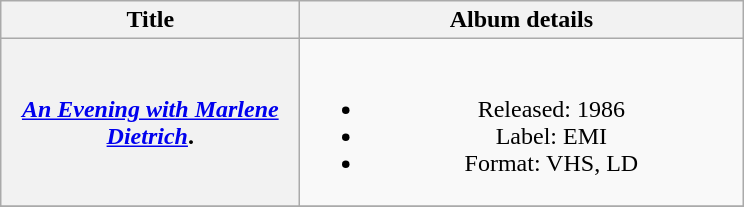<table class="wikitable plainrowheaders" style="text-align:center;">
<tr>
<th scope="col" style="width:12em;">Title</th>
<th scope="col" style="width:18em;">Album details</th>
</tr>
<tr>
<th scope="row"><em><a href='#'>An Evening with Marlene Dietrich</a></em>.</th>
<td><br><ul><li>Released: 1986</li><li>Label: EMI</li><li>Format: VHS, LD</li></ul></td>
</tr>
<tr>
</tr>
</table>
